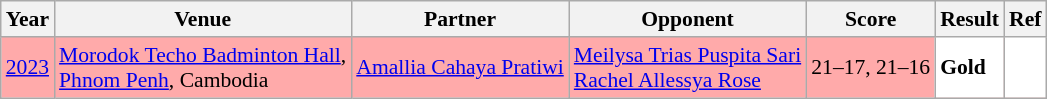<table class="sortable wikitable" style="font-size: 90%;">
<tr>
<th>Year</th>
<th>Venue</th>
<th>Partner</th>
<th>Opponent</th>
<th>Score</th>
<th>Result</th>
<th>Ref</th>
</tr>
<tr style="background:#FFAAAA">
<td align="center"><a href='#'>2023</a></td>
<td align="left"><a href='#'>Morodok Techo Badminton Hall</a>,<br><a href='#'>Phnom Penh</a>, Cambodia</td>
<td align="left"> <a href='#'>Amallia Cahaya Pratiwi</a></td>
<td align="left"> <a href='#'>Meilysa Trias Puspita Sari</a><br> <a href='#'>Rachel Allessya Rose</a></td>
<td align="left">21–17, 21–16</td>
<td style="text-align:left; background:white"> <strong>Gold</strong></td>
<td style="text-align:center; background:white"></td>
</tr>
</table>
